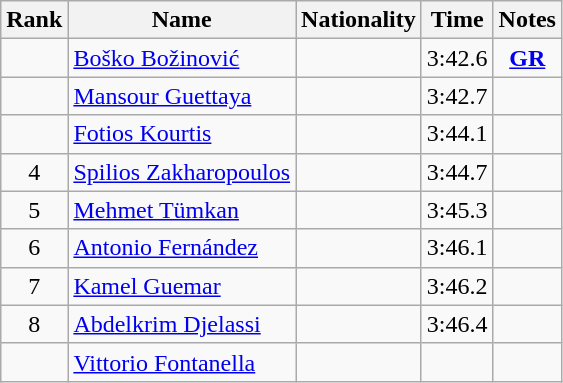<table class="wikitable sortable" style="text-align:center">
<tr>
<th>Rank</th>
<th>Name</th>
<th>Nationality</th>
<th>Time</th>
<th>Notes</th>
</tr>
<tr>
<td></td>
<td align=left><a href='#'>Boško Božinović</a></td>
<td align=left></td>
<td>3:42.6</td>
<td><strong><a href='#'>GR</a></strong></td>
</tr>
<tr>
<td></td>
<td align=left><a href='#'>Mansour Guettaya</a></td>
<td align=left></td>
<td>3:42.7</td>
<td></td>
</tr>
<tr>
<td></td>
<td align=left><a href='#'>Fotios Kourtis</a></td>
<td align=left></td>
<td>3:44.1</td>
<td></td>
</tr>
<tr>
<td>4</td>
<td align=left><a href='#'>Spilios Zakharopoulos</a></td>
<td align=left></td>
<td>3:44.7</td>
<td></td>
</tr>
<tr>
<td>5</td>
<td align=left><a href='#'>Mehmet Tümkan</a></td>
<td align=left></td>
<td>3:45.3</td>
<td></td>
</tr>
<tr>
<td>6</td>
<td align=left><a href='#'>Antonio Fernández</a></td>
<td align=left></td>
<td>3:46.1</td>
<td></td>
</tr>
<tr>
<td>7</td>
<td align=left><a href='#'>Kamel Guemar</a></td>
<td align=left></td>
<td>3:46.2</td>
<td></td>
</tr>
<tr>
<td>8</td>
<td align=left><a href='#'>Abdelkrim Djelassi</a></td>
<td align=left></td>
<td>3:46.4</td>
<td></td>
</tr>
<tr>
<td></td>
<td align=left><a href='#'>Vittorio Fontanella</a></td>
<td align=left></td>
<td></td>
<td></td>
</tr>
</table>
